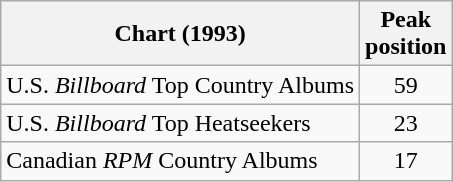<table class="wikitable">
<tr>
<th>Chart (1993)</th>
<th>Peak<br>position</th>
</tr>
<tr>
<td>U.S. <em>Billboard</em> Top Country Albums</td>
<td align="center">59</td>
</tr>
<tr>
<td>U.S. <em>Billboard</em> Top Heatseekers</td>
<td align="center">23</td>
</tr>
<tr>
<td>Canadian <em>RPM</em> Country Albums</td>
<td align="center">17</td>
</tr>
</table>
